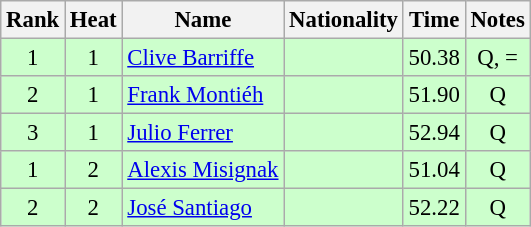<table class="wikitable sortable" style="text-align:center; font-size:95%">
<tr>
<th>Rank</th>
<th>Heat</th>
<th>Name</th>
<th>Nationality</th>
<th>Time</th>
<th>Notes</th>
</tr>
<tr bgcolor=ccffcc>
<td>1</td>
<td>1</td>
<td align=left><a href='#'>Clive Barriffe</a></td>
<td align=left></td>
<td>50.38</td>
<td>Q, =</td>
</tr>
<tr bgcolor=ccffcc>
<td>2</td>
<td>1</td>
<td align=left><a href='#'>Frank Montiéh</a></td>
<td align=left></td>
<td>51.90</td>
<td>Q</td>
</tr>
<tr bgcolor=ccffcc>
<td>3</td>
<td>1</td>
<td align=left><a href='#'>Julio Ferrer</a></td>
<td align=left></td>
<td>52.94</td>
<td>Q</td>
</tr>
<tr bgcolor=ccffcc>
<td>1</td>
<td>2</td>
<td align=left><a href='#'>Alexis Misignak</a></td>
<td align=left></td>
<td>51.04</td>
<td>Q</td>
</tr>
<tr bgcolor=ccffcc>
<td>2</td>
<td>2</td>
<td align=left><a href='#'>José Santiago</a></td>
<td align=left></td>
<td>52.22</td>
<td>Q</td>
</tr>
</table>
